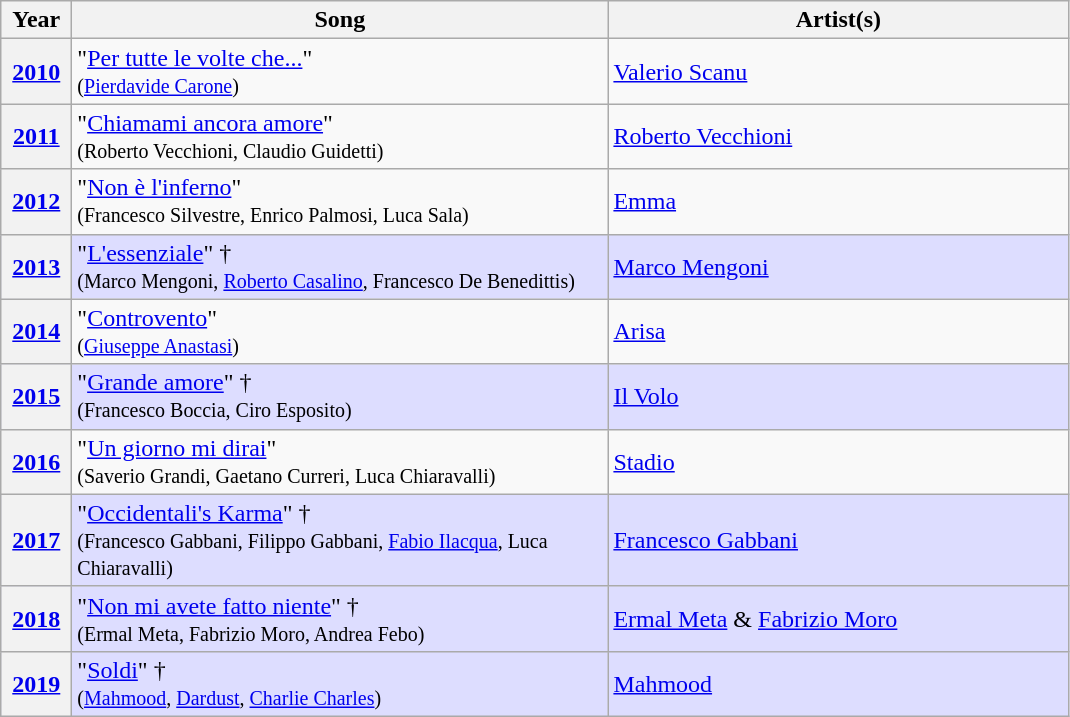<table class="wikitable plainrowheaders">
<tr>
<th style="width:40px;">Year</th>
<th style="width:350px;">Song</th>
<th style="width:300px;">Artist(s)</th>
</tr>
<tr>
<th scope="row"><a href='#'>2010</a></th>
<td>"<a href='#'>Per tutte le volte che...</a>"<br><small>(<a href='#'>Pierdavide Carone</a>)</small></td>
<td><a href='#'>Valerio Scanu</a></td>
</tr>
<tr>
<th scope="row"><a href='#'>2011</a></th>
<td>"<a href='#'>Chiamami ancora amore</a>"<br><small>(Roberto Vecchioni, Claudio Guidetti)</small></td>
<td><a href='#'>Roberto Vecchioni</a></td>
</tr>
<tr>
<th scope="row"><a href='#'>2012</a></th>
<td>"<a href='#'>Non è l'inferno</a>"<br><small>(Francesco Silvestre, Enrico Palmosi, Luca Sala)</small></td>
<td><a href='#'>Emma</a></td>
</tr>
<tr style="background-color:#DDF;">
<th scope="row"><a href='#'>2013</a></th>
<td>"<a href='#'>L'essenziale</a>" †<br><small>(Marco Mengoni, <a href='#'>Roberto Casalino</a>, Francesco De Benedittis)</small></td>
<td><a href='#'>Marco Mengoni</a></td>
</tr>
<tr>
<th scope="row"><a href='#'>2014</a></th>
<td>"<a href='#'>Controvento</a>"<br><small>(<a href='#'>Giuseppe Anastasi</a>)</small></td>
<td><a href='#'>Arisa</a></td>
</tr>
<tr style="background-color:#DDF;">
<th scope="row"><a href='#'>2015</a></th>
<td>"<a href='#'>Grande amore</a>" †<br><small>(Francesco Boccia, Ciro Esposito)</small></td>
<td><a href='#'>Il Volo</a></td>
</tr>
<tr>
<th scope="row"><a href='#'>2016</a></th>
<td>"<a href='#'>Un giorno mi dirai</a>"<br><small>(Saverio Grandi, Gaetano Curreri, Luca Chiaravalli)</small></td>
<td><a href='#'>Stadio</a></td>
</tr>
<tr style="background-color:#DDF;">
<th scope="row"><a href='#'>2017</a></th>
<td>"<a href='#'>Occidentali's Karma</a>" †<br><small>(Francesco Gabbani, Filippo Gabbani, <a href='#'>Fabio Ilacqua</a>, Luca Chiaravalli)</small></td>
<td><a href='#'>Francesco Gabbani</a></td>
</tr>
<tr style="background-color:#DDF;">
<th scope="row"><a href='#'>2018</a></th>
<td>"<a href='#'>Non mi avete fatto niente</a>" †<br><small>(Ermal Meta, Fabrizio Moro, Andrea Febo)</small></td>
<td><a href='#'>Ermal Meta</a> & <a href='#'>Fabrizio Moro</a></td>
</tr>
<tr style="background-color:#DDF;">
<th scope="row"><a href='#'>2019</a></th>
<td>"<a href='#'>Soldi</a>" †<br><small>(<a href='#'>Mahmood</a>, <a href='#'>Dardust</a>, <a href='#'>Charlie Charles</a>)</small></td>
<td><a href='#'>Mahmood</a></td>
</tr>
</table>
